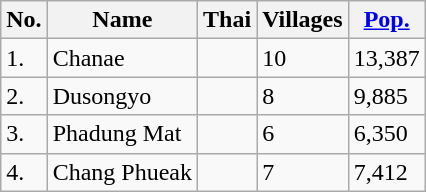<table class="wikitable sortable">
<tr>
<th>No.</th>
<th>Name</th>
<th>Thai</th>
<th>Villages</th>
<th><a href='#'>Pop.</a></th>
</tr>
<tr>
<td>1.</td>
<td>Chanae</td>
<td></td>
<td>10</td>
<td>13,387</td>
</tr>
<tr>
<td>2.</td>
<td>Dusongyo</td>
<td></td>
<td>8</td>
<td>9,885</td>
</tr>
<tr>
<td>3.</td>
<td>Phadung Mat</td>
<td></td>
<td>6</td>
<td>6,350</td>
</tr>
<tr>
<td>4.</td>
<td>Chang Phueak</td>
<td></td>
<td>7</td>
<td>7,412</td>
</tr>
</table>
